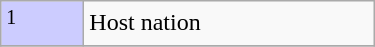<table class="wikitable" border="solid 1px #AAAAAA" width="250px">
<tr>
<td style="background:#ccccff; width:3em;"><sup>1</sup></td>
<td>Host nation</td>
</tr>
<tr>
</tr>
</table>
